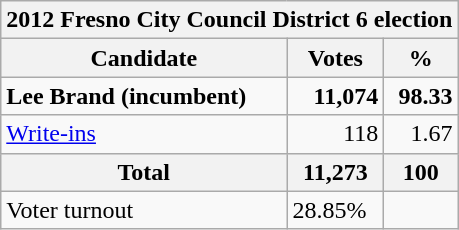<table class=wikitable>
<tr>
<th colspan=3>2012 Fresno City Council District 6 election</th>
</tr>
<tr>
<th>Candidate</th>
<th>Votes</th>
<th>%</th>
</tr>
<tr>
<td><strong>Lee Brand (incumbent)</strong></td>
<td align="right"><strong>11,074</strong></td>
<td align="right"><strong>98.33</strong></td>
</tr>
<tr>
<td><a href='#'>Write-ins</a></td>
<td align="right">118</td>
<td align="right">1.67</td>
</tr>
<tr>
<th>Total</th>
<th>11,273</th>
<th>100</th>
</tr>
<tr>
<td>Voter turnout</td>
<td>28.85%</td>
</tr>
</table>
